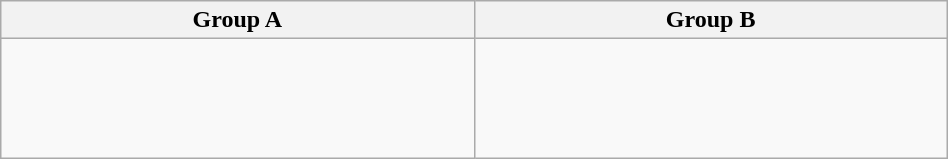<table class="wikitable" width=50%>
<tr>
<th width=50%>Group A</th>
<th width=50%>Group B</th>
</tr>
<tr>
<td valign=top><br><br>
<br>
<br>
</td>
<td valign=top><br><br>
<br>
<br>
</td>
</tr>
</table>
